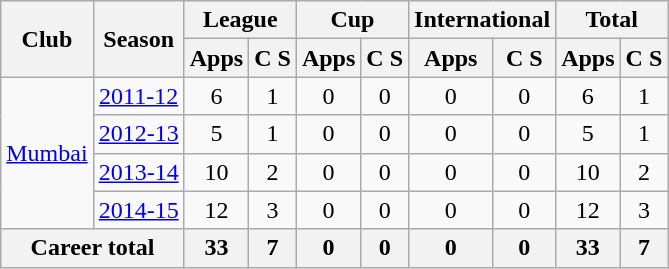<table class="wikitable" style="text-align: center;">
<tr>
<th rowspan="2">Club</th>
<th rowspan="2">Season</th>
<th colspan="2">League</th>
<th colspan="2">Cup</th>
<th colspan="2">International</th>
<th colspan="2">Total</th>
</tr>
<tr>
<th>Apps</th>
<th>C S</th>
<th>Apps</th>
<th>C S</th>
<th>Apps</th>
<th>C S</th>
<th>Apps</th>
<th>C S</th>
</tr>
<tr>
<td rowspan="4"><a href='#'>Mumbai</a></td>
<td><a href='#'>2011-12</a></td>
<td>6</td>
<td>1</td>
<td>0</td>
<td>0</td>
<td>0</td>
<td>0</td>
<td>6</td>
<td>1</td>
</tr>
<tr>
<td><a href='#'>2012-13</a></td>
<td>5</td>
<td>1</td>
<td>0</td>
<td>0</td>
<td>0</td>
<td>0</td>
<td>5</td>
<td>1</td>
</tr>
<tr>
<td><a href='#'>2013-14</a></td>
<td>10</td>
<td>2</td>
<td>0</td>
<td>0</td>
<td>0</td>
<td>0</td>
<td>10</td>
<td>2</td>
</tr>
<tr>
<td><a href='#'>2014-15</a></td>
<td>12</td>
<td>3</td>
<td>0</td>
<td>0</td>
<td>0</td>
<td>0</td>
<td>12</td>
<td>3</td>
</tr>
<tr>
<th colspan="2">Career total</th>
<th>33</th>
<th>7</th>
<th>0</th>
<th>0</th>
<th>0</th>
<th>0</th>
<th>33</th>
<th>7</th>
</tr>
</table>
